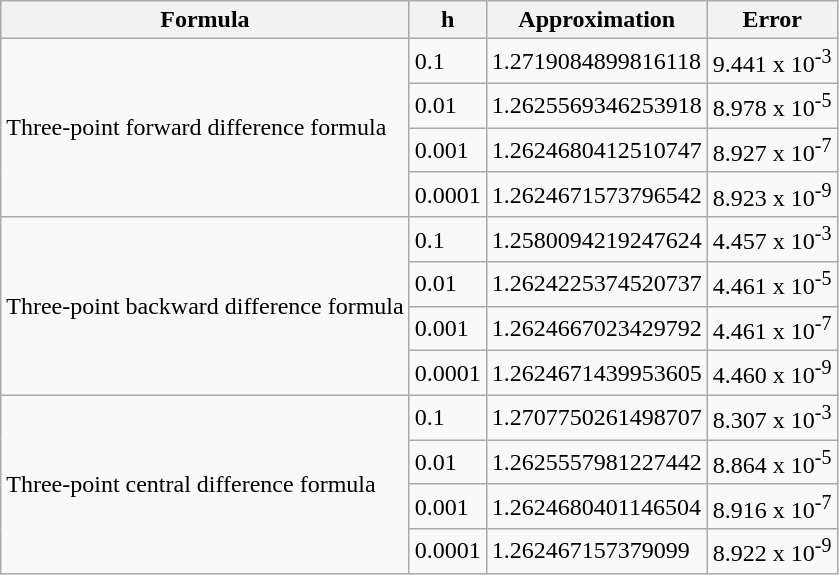<table class=wikitable style="border: none;">
<tr>
<th scope=col>Formula</th>
<th scope=col>h</th>
<th scope=col>Approximation</th>
<th scope=col>Error</th>
</tr>
<tr>
<td rowspan=4>Three-point forward difference formula</td>
<td>0.1</td>
<td>1.2719084899816118</td>
<td>9.441 x 10<sup>-3</sup></td>
</tr>
<tr>
<td>0.01</td>
<td>1.2625569346253918</td>
<td>8.978 x 10<sup>-5</sup></td>
</tr>
<tr>
<td>0.001</td>
<td>1.2624680412510747</td>
<td>8.927 x 10<sup>-7</sup></td>
</tr>
<tr>
<td>0.0001</td>
<td>1.2624671573796542</td>
<td>8.923 x 10<sup>-9</sup></td>
</tr>
<tr>
<td rowspan=4>Three-point backward difference formula</td>
<td>0.1</td>
<td>1.2580094219247624</td>
<td>4.457 x 10<sup>-3</sup></td>
</tr>
<tr>
<td>0.01</td>
<td>1.2624225374520737</td>
<td>4.461 x 10<sup>-5</sup></td>
</tr>
<tr>
<td>0.001</td>
<td>1.2624667023429792</td>
<td>4.461 x 10<sup>-7</sup></td>
</tr>
<tr>
<td>0.0001</td>
<td>1.2624671439953605</td>
<td>4.460 x 10<sup>-9</sup></td>
</tr>
<tr>
<td rowspan=4>Three-point central difference formula</td>
<td>0.1</td>
<td>1.2707750261498707</td>
<td>8.307 x 10<sup>-3</sup></td>
</tr>
<tr>
<td>0.01</td>
<td>1.2625557981227442</td>
<td>8.864 x 10<sup>-5</sup></td>
</tr>
<tr>
<td>0.001</td>
<td>1.2624680401146504</td>
<td>8.916 x 10<sup>-7</sup></td>
</tr>
<tr>
<td>0.0001</td>
<td>1.262467157379099</td>
<td>8.922 x 10<sup>-9</sup></td>
</tr>
</table>
